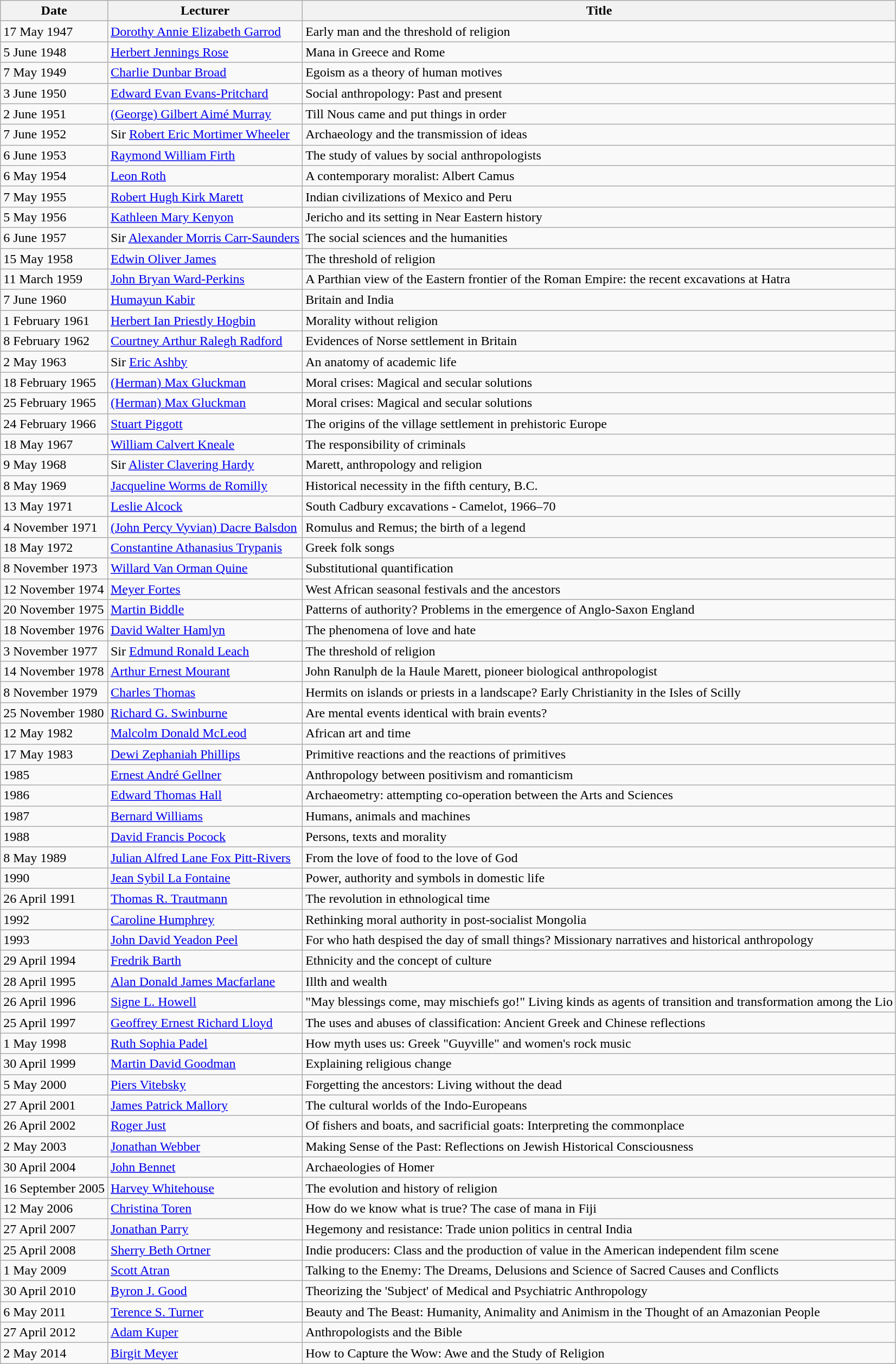<table class="wikitable">
<tr>
<th>Date</th>
<th>Lecturer</th>
<th>Title</th>
</tr>
<tr>
<td>17 May 1947</td>
<td><a href='#'>Dorothy Annie Elizabeth Garrod</a></td>
<td>Early man and the threshold of religion</td>
</tr>
<tr>
<td>5 June 1948</td>
<td><a href='#'>Herbert Jennings Rose</a></td>
<td>Mana in Greece and Rome</td>
</tr>
<tr>
<td>7 May 1949</td>
<td><a href='#'>Charlie Dunbar Broad</a></td>
<td>Egoism as a theory of human motives</td>
</tr>
<tr>
<td>3 June 1950</td>
<td><a href='#'>Edward Evan Evans-Pritchard</a></td>
<td>Social anthropology: Past and present</td>
</tr>
<tr>
<td>2 June 1951</td>
<td><a href='#'>(George) Gilbert Aimé Murray</a></td>
<td>Till Nous came and put things in order</td>
</tr>
<tr>
<td>7 June 1952</td>
<td>Sir <a href='#'>Robert Eric Mortimer Wheeler</a></td>
<td>Archaeology and the transmission of ideas</td>
</tr>
<tr>
<td>6 June 1953</td>
<td><a href='#'>Raymond William Firth</a></td>
<td>The study of values by social anthropologists</td>
</tr>
<tr>
<td>6 May 1954</td>
<td><a href='#'>Leon Roth</a></td>
<td>A contemporary moralist: Albert Camus</td>
</tr>
<tr>
<td>7 May 1955</td>
<td><a href='#'>Robert Hugh Kirk Marett</a></td>
<td>Indian civilizations of Mexico and Peru</td>
</tr>
<tr>
<td>5 May 1956</td>
<td><a href='#'>Kathleen Mary Kenyon</a></td>
<td>Jericho and its setting in Near Eastern history</td>
</tr>
<tr>
<td>6 June 1957</td>
<td>Sir <a href='#'>Alexander Morris Carr-Saunders</a></td>
<td>The social sciences and the humanities</td>
</tr>
<tr>
<td>15 May 1958</td>
<td><a href='#'>Edwin Oliver James</a></td>
<td>The threshold of religion</td>
</tr>
<tr>
<td>11 March 1959 </td>
<td><a href='#'>John Bryan Ward-Perkins</a></td>
<td>A Parthian view of the Eastern frontier of the Roman Empire: the recent excavations at Hatra</td>
</tr>
<tr>
<td>7 June 1960</td>
<td><a href='#'>Humayun Kabir</a></td>
<td>Britain and India</td>
</tr>
<tr>
<td>1 February 1961</td>
<td><a href='#'>Herbert Ian Priestly Hogbin</a></td>
<td>Morality without religion</td>
</tr>
<tr>
<td>8 February 1962</td>
<td><a href='#'>Courtney Arthur Ralegh Radford</a></td>
<td>Evidences of Norse settlement in Britain</td>
</tr>
<tr>
<td>2 May 1963</td>
<td>Sir <a href='#'>Eric Ashby</a></td>
<td>An anatomy of academic life</td>
</tr>
<tr>
<td>18 February 1965</td>
<td><a href='#'>(Herman) Max Gluckman</a></td>
<td>Moral crises: Magical and secular solutions </td>
</tr>
<tr>
<td>25 February 1965</td>
<td><a href='#'>(Herman) Max Gluckman</a></td>
<td>Moral crises: Magical and secular solutions</td>
</tr>
<tr>
<td>24 February 1966</td>
<td><a href='#'>Stuart Piggott</a></td>
<td>The origins of the village settlement in prehistoric Europe</td>
</tr>
<tr>
<td>18 May 1967</td>
<td><a href='#'>William Calvert Kneale</a></td>
<td>The responsibility of criminals</td>
</tr>
<tr>
<td>9 May 1968</td>
<td>Sir <a href='#'>Alister Clavering Hardy</a></td>
<td>Marett, anthropology and religion</td>
</tr>
<tr>
<td>8 May 1969</td>
<td><a href='#'>Jacqueline Worms de Romilly</a></td>
<td>Historical necessity in the fifth century, B.C.</td>
</tr>
<tr>
<td>13 May 1971</td>
<td><a href='#'>Leslie Alcock</a></td>
<td>South Cadbury excavations - Camelot, 1966–70</td>
</tr>
<tr>
<td>4 November 1971</td>
<td><a href='#'>(John Percy Vyvian) Dacre Balsdon</a></td>
<td>Romulus and Remus; the birth of a legend</td>
</tr>
<tr>
<td>18 May 1972</td>
<td><a href='#'>Constantine Athanasius Trypanis</a></td>
<td>Greek folk songs</td>
</tr>
<tr>
<td>8 November 1973</td>
<td><a href='#'>Willard Van Orman Quine</a></td>
<td>Substitutional quantification</td>
</tr>
<tr>
<td>12 November 1974</td>
<td><a href='#'>Meyer Fortes</a></td>
<td>West African seasonal festivals and the ancestors</td>
</tr>
<tr>
<td>20 November 1975</td>
<td><a href='#'>Martin Biddle</a></td>
<td>Patterns of authority? Problems in the emergence of Anglo-Saxon England</td>
</tr>
<tr>
<td>18 November 1976</td>
<td><a href='#'>David Walter Hamlyn</a></td>
<td>The phenomena of love and hate</td>
</tr>
<tr>
<td>3 November 1977</td>
<td>Sir <a href='#'>Edmund Ronald Leach</a></td>
<td>The threshold of religion</td>
</tr>
<tr>
<td>14 November 1978</td>
<td><a href='#'>Arthur Ernest Mourant</a></td>
<td>John Ranulph de la Haule Marett, pioneer biological anthropologist</td>
</tr>
<tr>
<td>8 November 1979</td>
<td><a href='#'>Charles Thomas</a></td>
<td>Hermits on islands or priests in a landscape? Early Christianity in the Isles of Scilly</td>
</tr>
<tr>
<td>25 November 1980</td>
<td><a href='#'>Richard G. Swinburne</a></td>
<td>Are mental events identical with brain events?</td>
</tr>
<tr>
<td>12 May 1982</td>
<td><a href='#'>Malcolm Donald McLeod</a></td>
<td>African art and time</td>
</tr>
<tr>
<td>17 May 1983</td>
<td><a href='#'>Dewi Zephaniah Phillips</a></td>
<td>Primitive reactions and the reactions of primitives</td>
</tr>
<tr>
<td>1985</td>
<td><a href='#'>Ernest André Gellner</a></td>
<td>Anthropology between positivism and romanticism</td>
</tr>
<tr>
<td>1986</td>
<td><a href='#'>Edward Thomas Hall</a></td>
<td>Archaeometry: attempting co-operation between the Arts and Sciences</td>
</tr>
<tr>
<td>1987</td>
<td><a href='#'>Bernard Williams</a></td>
<td>Humans, animals and machines</td>
</tr>
<tr>
<td>1988</td>
<td><a href='#'>David Francis Pocock</a></td>
<td>Persons, texts and morality</td>
</tr>
<tr>
<td>8 May 1989</td>
<td><a href='#'>Julian Alfred Lane Fox Pitt-Rivers</a></td>
<td>From the love of food to the love of God</td>
</tr>
<tr>
<td>1990</td>
<td><a href='#'>Jean Sybil La Fontaine</a></td>
<td>Power, authority and symbols in domestic life</td>
</tr>
<tr>
<td>26 April 1991</td>
<td><a href='#'>Thomas R. Trautmann</a></td>
<td>The revolution in ethnological time</td>
</tr>
<tr>
<td>1992</td>
<td><a href='#'>Caroline Humphrey</a></td>
<td>Rethinking moral authority in post-socialist Mongolia</td>
</tr>
<tr>
<td>1993</td>
<td><a href='#'>John David Yeadon Peel</a></td>
<td>For who hath despised the day of small things? Missionary narratives and historical anthropology</td>
</tr>
<tr>
<td>29 April 1994</td>
<td><a href='#'>Fredrik Barth</a></td>
<td>Ethnicity and the concept of culture</td>
</tr>
<tr>
<td>28 April 1995</td>
<td><a href='#'>Alan Donald James Macfarlane</a></td>
<td>Illth and wealth</td>
</tr>
<tr>
<td>26 April 1996</td>
<td><a href='#'>Signe L. Howell</a></td>
<td>"May blessings come, may mischiefs go!" Living kinds as agents of transition and transformation among the Lio</td>
</tr>
<tr>
<td>25 April 1997</td>
<td><a href='#'>Geoffrey Ernest Richard Lloyd</a></td>
<td>The uses and abuses of classification: Ancient Greek and Chinese reflections</td>
</tr>
<tr>
<td>1 May 1998</td>
<td><a href='#'>Ruth Sophia Padel</a></td>
<td>How myth uses us: Greek "Guyville" and women's rock music</td>
</tr>
<tr>
<td>30 April 1999</td>
<td><a href='#'>Martin David Goodman</a></td>
<td>Explaining religious change</td>
</tr>
<tr>
<td>5 May 2000</td>
<td><a href='#'>Piers Vitebsky</a></td>
<td>Forgetting the ancestors: Living without the dead</td>
</tr>
<tr>
<td>27 April 2001</td>
<td><a href='#'>James Patrick Mallory</a></td>
<td>The cultural worlds of the Indo-Europeans</td>
</tr>
<tr>
<td>26 April 2002</td>
<td><a href='#'>Roger Just</a></td>
<td>Of fishers and boats, and sacrificial goats: Interpreting the commonplace</td>
</tr>
<tr>
<td>2 May 2003</td>
<td><a href='#'>Jonathan Webber</a></td>
<td>Making Sense of the Past: Reflections on Jewish Historical Consciousness</td>
</tr>
<tr>
<td>30 April 2004</td>
<td><a href='#'>John Bennet</a></td>
<td>Archaeologies of Homer</td>
</tr>
<tr>
<td>16 September 2005</td>
<td><a href='#'>Harvey Whitehouse</a></td>
<td>The evolution and history of religion</td>
</tr>
<tr>
<td>12 May 2006</td>
<td><a href='#'>Christina Toren</a></td>
<td>How do we know what is true? The case of mana in Fiji</td>
</tr>
<tr>
<td>27 April 2007</td>
<td><a href='#'>Jonathan Parry</a></td>
<td>Hegemony and resistance: Trade union politics in central India</td>
</tr>
<tr>
<td>25 April 2008</td>
<td><a href='#'>Sherry Beth Ortner</a></td>
<td>Indie producers: Class and the production of value in the American independent film scene</td>
</tr>
<tr>
<td>1 May  2009</td>
<td><a href='#'>Scott Atran</a></td>
<td>Talking to the Enemy: The Dreams, Delusions and Science of Sacred Causes and Conflicts</td>
</tr>
<tr>
<td>30 April 2010</td>
<td><a href='#'>Byron J. Good</a></td>
<td>Theorizing the 'Subject' of Medical and Psychiatric Anthropology</td>
</tr>
<tr>
<td>6 May 2011</td>
<td><a href='#'>Terence S. Turner</a></td>
<td>Beauty and The Beast: Humanity, Animality and Animism in the Thought of an Amazonian People</td>
</tr>
<tr>
<td>27 April 2012</td>
<td><a href='#'>Adam Kuper</a></td>
<td>Anthropologists and the Bible</td>
</tr>
<tr>
<td>2 May 2014</td>
<td><a href='#'>Birgit Meyer</a></td>
<td>How to Capture the Wow: Awe and the Study of Religion</td>
</tr>
</table>
